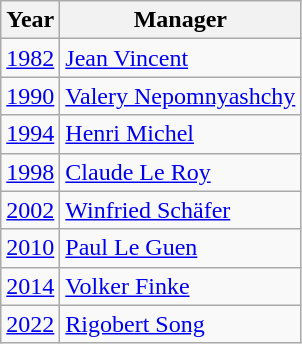<table class="wikitable">
<tr>
<th>Year</th>
<th>Manager</th>
</tr>
<tr>
<td align=center><a href='#'>1982</a></td>
<td> <a href='#'>Jean Vincent</a></td>
</tr>
<tr>
<td align=center><a href='#'>1990</a></td>
<td> <a href='#'>Valery Nepomnyashchy</a></td>
</tr>
<tr>
<td align=center><a href='#'>1994</a></td>
<td> <a href='#'>Henri Michel</a></td>
</tr>
<tr>
<td align=center><a href='#'>1998</a></td>
<td> <a href='#'>Claude Le Roy</a></td>
</tr>
<tr>
<td align=center><a href='#'>2002</a></td>
<td> <a href='#'>Winfried Schäfer</a></td>
</tr>
<tr>
<td align=center><a href='#'>2010</a></td>
<td> <a href='#'>Paul Le Guen</a></td>
</tr>
<tr>
<td align=center><a href='#'>2014</a></td>
<td> <a href='#'>Volker Finke</a></td>
</tr>
<tr>
<td align=center><a href='#'>2022</a></td>
<td> <a href='#'>Rigobert Song</a></td>
</tr>
</table>
